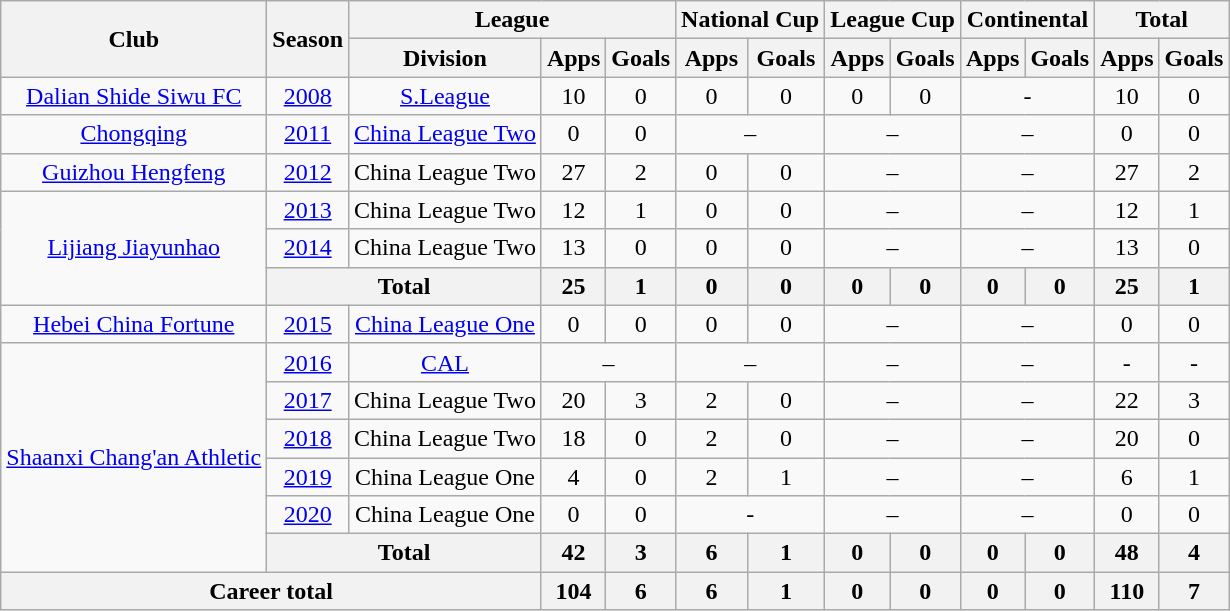<table class="wikitable" style="text-align: center">
<tr>
<th rowspan="2">Club</th>
<th rowspan="2">Season</th>
<th colspan="3">League</th>
<th colspan="2">National Cup</th>
<th colspan="2">League Cup</th>
<th colspan="2">Continental</th>
<th colspan="2">Total</th>
</tr>
<tr>
<th>Division</th>
<th>Apps</th>
<th>Goals</th>
<th>Apps</th>
<th>Goals</th>
<th>Apps</th>
<th>Goals</th>
<th>Apps</th>
<th>Goals</th>
<th>Apps</th>
<th>Goals</th>
</tr>
<tr>
<td><a href='#'>Dalian Shide Siwu FC</a></td>
<td><a href='#'>2008</a></td>
<td><a href='#'>S.League</a></td>
<td>10</td>
<td>0</td>
<td>0</td>
<td>0</td>
<td>0</td>
<td>0</td>
<td colspan="2">-</td>
<td>10</td>
<td>0</td>
</tr>
<tr>
<td><a href='#'>Chongqing</a></td>
<td><a href='#'>2011</a></td>
<td><a href='#'>China League Two</a></td>
<td>0</td>
<td>0</td>
<td colspan="2">–</td>
<td colspan="2">–</td>
<td colspan="2">–</td>
<td>0</td>
<td>0</td>
</tr>
<tr>
<td><a href='#'>Guizhou Hengfeng</a></td>
<td><a href='#'>2012</a></td>
<td>China League Two</td>
<td>27</td>
<td>2</td>
<td>0</td>
<td>0</td>
<td colspan="2">–</td>
<td colspan="2">–</td>
<td>27</td>
<td>2</td>
</tr>
<tr>
<td rowspan="3"><a href='#'>Lijiang Jiayunhao</a></td>
<td><a href='#'>2013</a></td>
<td>China League Two</td>
<td>12</td>
<td>1</td>
<td>0</td>
<td>0</td>
<td colspan="2">–</td>
<td colspan="2">–</td>
<td>12</td>
<td>1</td>
</tr>
<tr>
<td><a href='#'>2014</a></td>
<td>China League Two</td>
<td>13</td>
<td>0</td>
<td>0</td>
<td>0</td>
<td colspan="2">–</td>
<td colspan="2">–</td>
<td>13</td>
<td>0</td>
</tr>
<tr>
<th colspan=2>Total</th>
<th>25</th>
<th>1</th>
<th>0</th>
<th>0</th>
<th>0</th>
<th>0</th>
<th>0</th>
<th>0</th>
<th>25</th>
<th>1</th>
</tr>
<tr>
<td><a href='#'>Hebei China Fortune</a></td>
<td><a href='#'>2015</a></td>
<td><a href='#'>China League One</a></td>
<td>0</td>
<td>0</td>
<td>0</td>
<td>0</td>
<td colspan="2">–</td>
<td colspan="2">–</td>
<td>0</td>
<td>0</td>
</tr>
<tr>
<td rowspan="6"><a href='#'>Shaanxi Chang'an Athletic</a></td>
<td><a href='#'>2016</a></td>
<td><a href='#'>CAL</a></td>
<td colspan="2">–</td>
<td colspan="2">–</td>
<td colspan="2">–</td>
<td colspan="2">–</td>
<td>-</td>
<td>-</td>
</tr>
<tr>
<td><a href='#'>2017</a></td>
<td>China League Two</td>
<td>20</td>
<td>3</td>
<td>2</td>
<td>0</td>
<td colspan="2">–</td>
<td colspan="2">–</td>
<td>22</td>
<td>3</td>
</tr>
<tr>
<td><a href='#'>2018</a></td>
<td>China League Two</td>
<td>18</td>
<td>0</td>
<td>2</td>
<td>0</td>
<td colspan="2">–</td>
<td colspan="2">–</td>
<td>20</td>
<td>0</td>
</tr>
<tr>
<td><a href='#'>2019</a></td>
<td>China League One</td>
<td>4</td>
<td>0</td>
<td>2</td>
<td>1</td>
<td colspan="2">–</td>
<td colspan="2">–</td>
<td>6</td>
<td>1</td>
</tr>
<tr>
<td><a href='#'>2020</a></td>
<td>China League One</td>
<td>0</td>
<td>0</td>
<td colspan="2">-</td>
<td colspan="2">–</td>
<td colspan="2">–</td>
<td>0</td>
<td>0</td>
</tr>
<tr>
<th colspan=2>Total</th>
<th>42</th>
<th>3</th>
<th>6</th>
<th>1</th>
<th>0</th>
<th>0</th>
<th>0</th>
<th>0</th>
<th>48</th>
<th>4</th>
</tr>
<tr>
<th colspan=3>Career total</th>
<th>104</th>
<th>6</th>
<th>6</th>
<th>1</th>
<th>0</th>
<th>0</th>
<th>0</th>
<th>0</th>
<th>110</th>
<th>7</th>
</tr>
</table>
